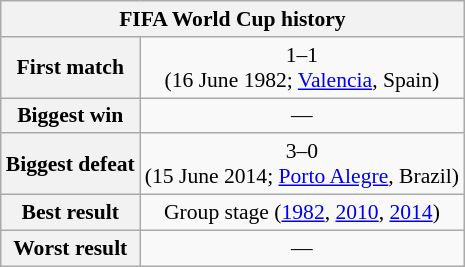<table class="wikitable collapsible collapsed" style="text-align: center;font-size:90%;">
<tr>
<th colspan=2>FIFA World Cup history</th>
</tr>
<tr>
<th>First match</th>
<td> 1–1 <br>(16 June 1982; <a href='#'>Valencia</a>, Spain)</td>
</tr>
<tr>
<th>Biggest win</th>
<td>—</td>
</tr>
<tr>
<th>Biggest defeat</th>
<td> 3–0 <br>(15 June 2014; <a href='#'>Porto Alegre</a>, Brazil)</td>
</tr>
<tr>
<th>Best result</th>
<td>Group stage (<a href='#'>1982</a>, <a href='#'>2010</a>, <a href='#'>2014</a>)</td>
</tr>
<tr>
<th>Worst result</th>
<td>—</td>
</tr>
</table>
